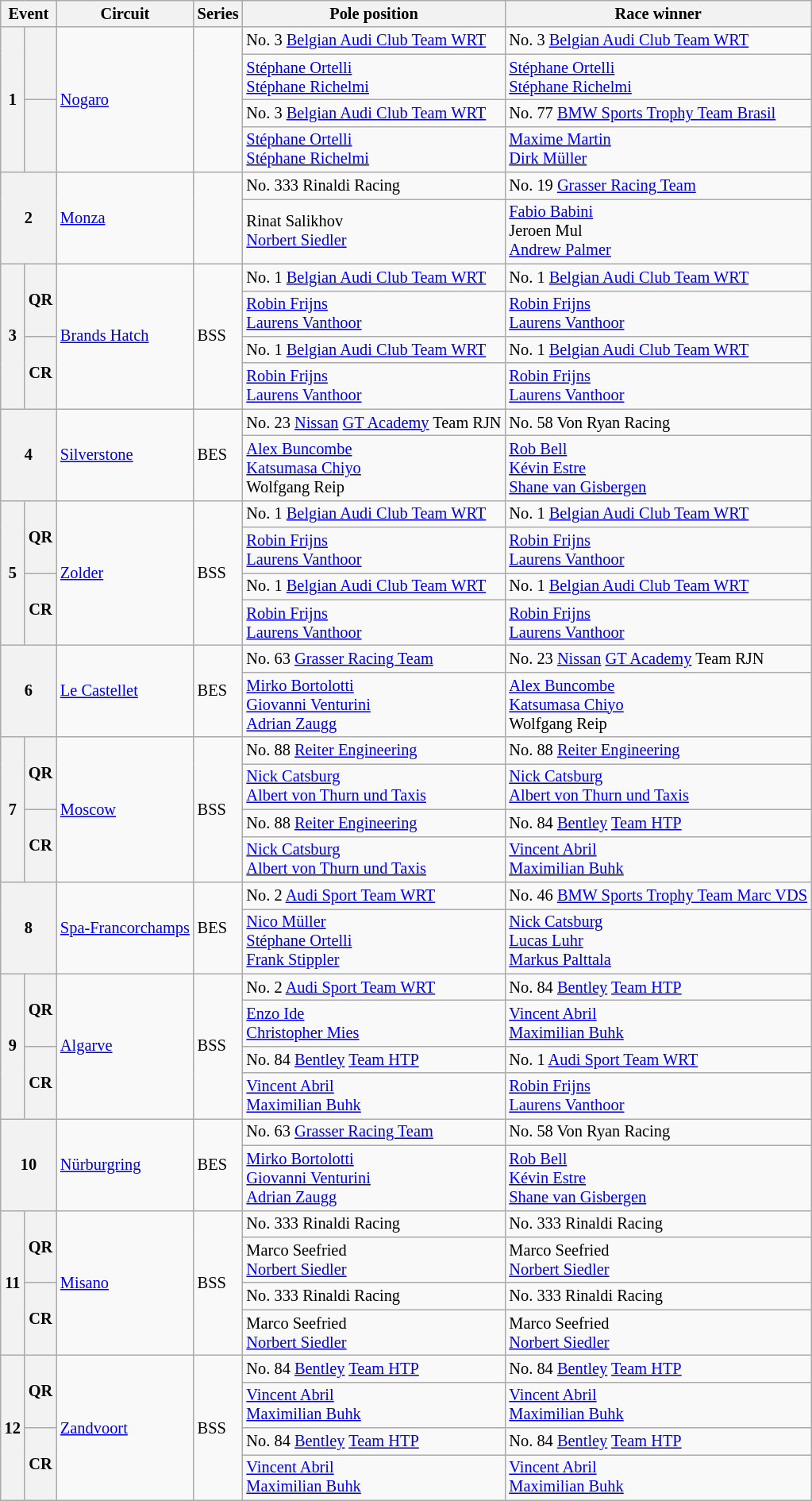<table class="wikitable" style="font-size: 85%;">
<tr>
<th colspan=2>Event</th>
<th>Circuit</th>
<th>Series</th>
<th>Pole position</th>
<th>Race winner</th>
</tr>
<tr>
<th rowspan=4>1</th>
<th rowspan=2></th>
<td rowspan=4> <a href='#'>Nogaro</a></td>
<td rowspan=4></td>
<td> No. 3 <a href='#'>Belgian Audi Club Team WRT</a></td>
<td> No. 3 <a href='#'>Belgian Audi Club Team WRT</a></td>
</tr>
<tr>
<td> <a href='#'>Stéphane Ortelli</a><br> <a href='#'>Stéphane Richelmi</a></td>
<td> <a href='#'>Stéphane Ortelli</a><br> <a href='#'>Stéphane Richelmi</a></td>
</tr>
<tr>
<th rowspan=2></th>
<td> No. 3 <a href='#'>Belgian Audi Club Team WRT</a></td>
<td> No. 77 <a href='#'>BMW Sports Trophy Team Brasil</a></td>
</tr>
<tr>
<td> <a href='#'>Stéphane Ortelli</a><br> <a href='#'>Stéphane Richelmi</a></td>
<td> <a href='#'>Maxime Martin</a><br> <a href='#'>Dirk Müller</a></td>
</tr>
<tr>
<th rowspan=2 colspan=2>2</th>
<td rowspan=2> <a href='#'>Monza</a></td>
<td rowspan=2></td>
<td> No. 333 Rinaldi Racing</td>
<td> No. 19 <a href='#'>Grasser Racing Team</a></td>
</tr>
<tr>
<td> Rinat Salikhov<br> <a href='#'>Norbert Siedler</a></td>
<td> <a href='#'>Fabio Babini</a><br> Jeroen Mul<br> <a href='#'>Andrew Palmer</a></td>
</tr>
<tr>
<th rowspan=4>3</th>
<th rowspan=2>QR</th>
<td rowspan=4> <a href='#'>Brands Hatch</a></td>
<td rowspan=4>BSS</td>
<td> No. 1 <a href='#'>Belgian Audi Club Team WRT</a></td>
<td> No. 1 <a href='#'>Belgian Audi Club Team WRT</a></td>
</tr>
<tr>
<td> <a href='#'>Robin Frijns</a><br> <a href='#'>Laurens Vanthoor</a></td>
<td> <a href='#'>Robin Frijns</a><br> <a href='#'>Laurens Vanthoor</a></td>
</tr>
<tr>
<th rowspan=2>CR</th>
<td> No. 1 <a href='#'>Belgian Audi Club Team WRT</a></td>
<td> No. 1 <a href='#'>Belgian Audi Club Team WRT</a></td>
</tr>
<tr>
<td> <a href='#'>Robin Frijns</a><br> <a href='#'>Laurens Vanthoor</a></td>
<td> <a href='#'>Robin Frijns</a><br> <a href='#'>Laurens Vanthoor</a></td>
</tr>
<tr>
<th rowspan=2 colspan=2>4</th>
<td rowspan=2> <a href='#'>Silverstone</a></td>
<td rowspan=2>BES</td>
<td> No. 23 <a href='#'>Nissan</a> <a href='#'>GT Academy</a> Team RJN</td>
<td> No. 58 Von Ryan Racing</td>
</tr>
<tr>
<td> <a href='#'>Alex Buncombe</a><br> <a href='#'>Katsumasa Chiyo</a><br> Wolfgang Reip</td>
<td> <a href='#'>Rob Bell</a><br> <a href='#'>Kévin Estre</a><br> <a href='#'>Shane van Gisbergen</a></td>
</tr>
<tr>
<th rowspan=4>5</th>
<th rowspan=2>QR</th>
<td rowspan=4> <a href='#'>Zolder</a></td>
<td rowspan=4>BSS</td>
<td> No. 1 <a href='#'>Belgian Audi Club Team WRT</a></td>
<td> No. 1 <a href='#'>Belgian Audi Club Team WRT</a></td>
</tr>
<tr>
<td> <a href='#'>Robin Frijns</a><br> <a href='#'>Laurens Vanthoor</a></td>
<td> <a href='#'>Robin Frijns</a><br> <a href='#'>Laurens Vanthoor</a></td>
</tr>
<tr>
<th rowspan=2>CR</th>
<td> No. 1 <a href='#'>Belgian Audi Club Team WRT</a></td>
<td> No. 1 <a href='#'>Belgian Audi Club Team WRT</a></td>
</tr>
<tr>
<td> <a href='#'>Robin Frijns</a><br> <a href='#'>Laurens Vanthoor</a></td>
<td> <a href='#'>Robin Frijns</a><br> <a href='#'>Laurens Vanthoor</a></td>
</tr>
<tr>
<th rowspan=2 colspan=2>6</th>
<td rowspan=2> <a href='#'>Le Castellet</a></td>
<td rowspan=2>BES</td>
<td> No. 63 <a href='#'>Grasser Racing Team</a></td>
<td> No. 23 <a href='#'>Nissan</a> <a href='#'>GT Academy</a> Team RJN</td>
</tr>
<tr>
<td> <a href='#'>Mirko Bortolotti</a><br> <a href='#'>Giovanni Venturini</a><br> <a href='#'>Adrian Zaugg</a></td>
<td> <a href='#'>Alex Buncombe</a><br> <a href='#'>Katsumasa Chiyo</a><br> Wolfgang Reip</td>
</tr>
<tr>
<th rowspan=4>7</th>
<th rowspan=2>QR</th>
<td rowspan=4> <a href='#'>Moscow</a></td>
<td rowspan=4>BSS</td>
<td> No. 88 <a href='#'>Reiter Engineering</a></td>
<td> No. 88 <a href='#'>Reiter Engineering</a></td>
</tr>
<tr>
<td> <a href='#'>Nick Catsburg</a><br> <a href='#'>Albert von Thurn und Taxis</a></td>
<td> <a href='#'>Nick Catsburg</a><br> <a href='#'>Albert von Thurn und Taxis</a></td>
</tr>
<tr>
<th rowspan=2>CR</th>
<td> No. 88 <a href='#'>Reiter Engineering</a></td>
<td> No. 84 <a href='#'>Bentley</a> <a href='#'>Team HTP</a></td>
</tr>
<tr>
<td> <a href='#'>Nick Catsburg</a><br> <a href='#'>Albert von Thurn und Taxis</a></td>
<td> <a href='#'>Vincent Abril</a><br> <a href='#'>Maximilian Buhk</a></td>
</tr>
<tr>
<th rowspan=2 colspan=2>8</th>
<td rowspan=2> <a href='#'>Spa-Francorchamps</a></td>
<td rowspan=2>BES</td>
<td> No. 2 <a href='#'>Audi Sport Team WRT</a></td>
<td> No. 46 <a href='#'>BMW Sports Trophy Team Marc VDS</a></td>
</tr>
<tr>
<td> <a href='#'>Nico Müller</a><br> <a href='#'>Stéphane Ortelli</a><br> <a href='#'>Frank Stippler</a></td>
<td> <a href='#'>Nick Catsburg</a><br> <a href='#'>Lucas Luhr</a><br> <a href='#'>Markus Palttala</a></td>
</tr>
<tr>
<th rowspan=4>9</th>
<th rowspan=2>QR</th>
<td rowspan=4> <a href='#'>Algarve</a></td>
<td rowspan=4>BSS</td>
<td> No. 2 <a href='#'>Audi Sport Team WRT</a></td>
<td> No. 84 <a href='#'>Bentley</a> <a href='#'>Team HTP</a></td>
</tr>
<tr>
<td> <a href='#'>Enzo Ide</a><br> <a href='#'>Christopher Mies</a></td>
<td> <a href='#'>Vincent Abril</a><br> <a href='#'>Maximilian Buhk</a></td>
</tr>
<tr>
<th rowspan=2>CR</th>
<td> No. 84 <a href='#'>Bentley</a> <a href='#'>Team HTP</a></td>
<td> No. 1 <a href='#'>Audi Sport Team WRT</a></td>
</tr>
<tr>
<td> <a href='#'>Vincent Abril</a><br> <a href='#'>Maximilian Buhk</a></td>
<td> <a href='#'>Robin Frijns</a><br> <a href='#'>Laurens Vanthoor</a></td>
</tr>
<tr>
<th rowspan=2 colspan=2>10</th>
<td rowspan=2> <a href='#'>Nürburgring</a></td>
<td rowspan=2>BES</td>
<td> No. 63 <a href='#'>Grasser Racing Team</a></td>
<td> No. 58 Von Ryan Racing</td>
</tr>
<tr>
<td> <a href='#'>Mirko Bortolotti</a><br> <a href='#'>Giovanni Venturini</a><br> <a href='#'>Adrian Zaugg</a></td>
<td> <a href='#'>Rob Bell</a><br> <a href='#'>Kévin Estre</a><br> <a href='#'>Shane van Gisbergen</a></td>
</tr>
<tr>
<th rowspan=4>11</th>
<th rowspan=2>QR</th>
<td rowspan=4> <a href='#'>Misano</a></td>
<td rowspan=4>BSS</td>
<td> No. 333 Rinaldi Racing</td>
<td> No. 333 Rinaldi Racing</td>
</tr>
<tr>
<td> Marco Seefried<br> <a href='#'>Norbert Siedler</a></td>
<td> Marco Seefried<br> <a href='#'>Norbert Siedler</a></td>
</tr>
<tr>
<th rowspan=2>CR</th>
<td> No. 333 Rinaldi Racing</td>
<td> No. 333 Rinaldi Racing</td>
</tr>
<tr>
<td> Marco Seefried<br> <a href='#'>Norbert Siedler</a></td>
<td> Marco Seefried<br> <a href='#'>Norbert Siedler</a></td>
</tr>
<tr>
<th rowspan=4>12</th>
<th rowspan=2>QR</th>
<td rowspan=4> <a href='#'>Zandvoort</a></td>
<td rowspan=4>BSS</td>
<td> No. 84 <a href='#'>Bentley</a> <a href='#'>Team HTP</a></td>
<td> No. 84 <a href='#'>Bentley</a> <a href='#'>Team HTP</a></td>
</tr>
<tr>
<td> <a href='#'>Vincent Abril</a><br> <a href='#'>Maximilian Buhk</a></td>
<td> <a href='#'>Vincent Abril</a><br> <a href='#'>Maximilian Buhk</a></td>
</tr>
<tr>
<th rowspan=2>CR</th>
<td> No. 84 <a href='#'>Bentley</a> <a href='#'>Team HTP</a></td>
<td> No. 84 <a href='#'>Bentley</a> <a href='#'>Team HTP</a></td>
</tr>
<tr>
<td> <a href='#'>Vincent Abril</a><br> <a href='#'>Maximilian Buhk</a></td>
<td> <a href='#'>Vincent Abril</a><br> <a href='#'>Maximilian Buhk</a></td>
</tr>
</table>
